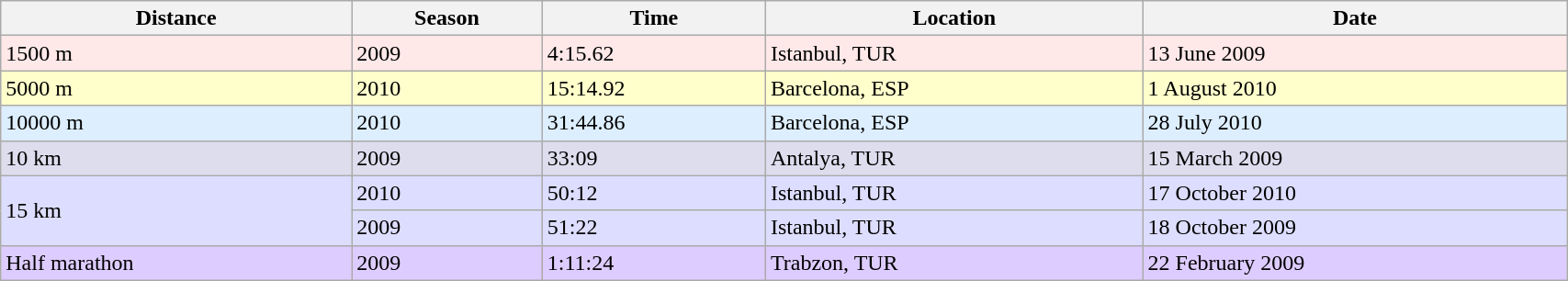<table class=wikitable width=90%>
<tr>
<th>Distance</th>
<th>Season</th>
<th>Time</th>
<th>Location</th>
<th>Date</th>
</tr>
<tr bgcolor=#FFE8E8>
<td>1500 m</td>
<td>2009</td>
<td>4:15.62</td>
<td>Istanbul, TUR</td>
<td>13 June 2009</td>
</tr>
<tr bgcolor=#FFFFCC>
<td>5000 m</td>
<td>2010</td>
<td>15:14.92</td>
<td>Barcelona, ESP</td>
<td>1 August 2010</td>
</tr>
<tr bgcolor=#DDEEFF>
<td>10000 m</td>
<td>2010</td>
<td>31:44.86</td>
<td>Barcelona, ESP</td>
<td>28 July 2010</td>
</tr>
<tr bgcolor=#DDDDEE>
<td>10 km</td>
<td>2009</td>
<td>33:09</td>
<td>Antalya, TUR</td>
<td>15 March 2009</td>
</tr>
<tr bgcolor=#DDDDFF>
<td rowspan=2>15 km</td>
<td>2010</td>
<td>50:12</td>
<td>Istanbul, TUR</td>
<td>17 October 2010</td>
</tr>
<tr bgcolor=#DDDDFF>
<td>2009</td>
<td>51:22</td>
<td>Istanbul, TUR</td>
<td>18 October 2009</td>
</tr>
<tr bgcolor=#DDCCFF>
<td>Half marathon</td>
<td>2009</td>
<td>1:11:24</td>
<td>Trabzon, TUR</td>
<td>22 February 2009</td>
</tr>
</table>
